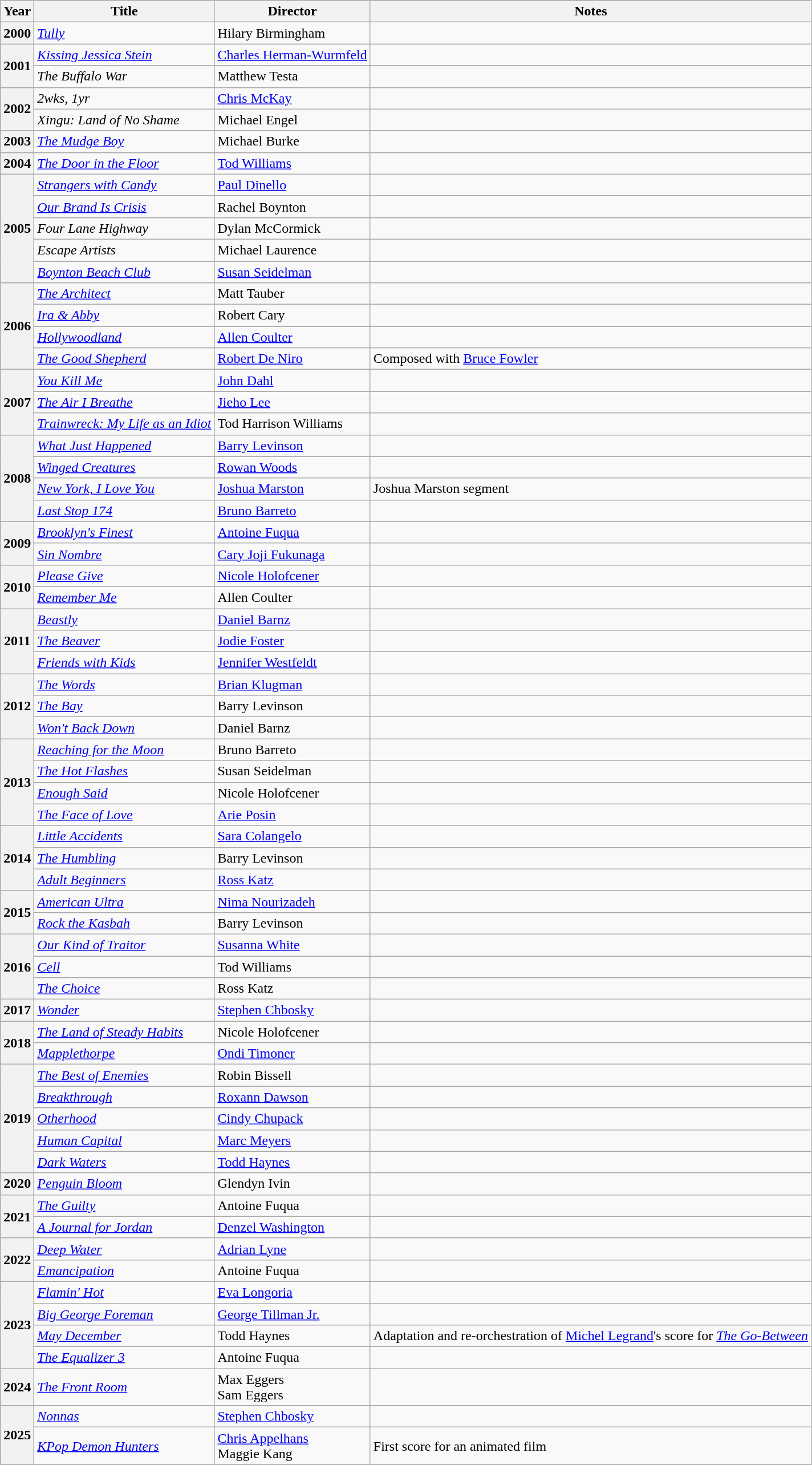<table class="wikitable plainrowheaders">
<tr>
<th scope="col">Year</th>
<th scope="col">Title</th>
<th scope="col">Director</th>
<th scope="col">Notes</th>
</tr>
<tr>
<th scope="row">2000</th>
<td><em><a href='#'>Tully</a></em></td>
<td>Hilary Birmingham</td>
<td></td>
</tr>
<tr>
<th scope="row" rowspan="2">2001</th>
<td><em><a href='#'>Kissing Jessica Stein</a></em></td>
<td><a href='#'>Charles Herman-Wurmfeld</a></td>
<td></td>
</tr>
<tr>
<td><em>The Buffalo War</em></td>
<td>Matthew Testa</td>
<td></td>
</tr>
<tr>
<th scope="row" rowspan="2">2002</th>
<td><em>2wks, 1yr</em></td>
<td><a href='#'>Chris McKay</a></td>
<td></td>
</tr>
<tr>
<td><em>Xingu: Land of No Shame</em></td>
<td>Michael Engel</td>
<td></td>
</tr>
<tr>
<th scope="row">2003</th>
<td><em><a href='#'>The Mudge Boy</a></em></td>
<td>Michael Burke</td>
<td></td>
</tr>
<tr>
<th scope="row">2004</th>
<td><em><a href='#'>The Door in the Floor</a></em></td>
<td><a href='#'>Tod Williams</a></td>
<td></td>
</tr>
<tr>
<th scope="row" rowspan="5">2005</th>
<td><em><a href='#'>Strangers with Candy</a></em></td>
<td><a href='#'>Paul Dinello</a></td>
<td></td>
</tr>
<tr>
<td><em><a href='#'>Our Brand Is Crisis</a></em></td>
<td>Rachel Boynton</td>
<td></td>
</tr>
<tr>
<td><em>Four Lane Highway</em></td>
<td>Dylan McCormick</td>
<td></td>
</tr>
<tr>
<td><em>Escape Artists</em></td>
<td>Michael Laurence</td>
<td></td>
</tr>
<tr>
<td><em><a href='#'>Boynton Beach Club</a></em></td>
<td><a href='#'>Susan Seidelman</a></td>
<td></td>
</tr>
<tr>
<th scope="row" rowspan="4">2006</th>
<td><em><a href='#'>The Architect</a></em></td>
<td>Matt Tauber</td>
<td></td>
</tr>
<tr>
<td><em><a href='#'>Ira & Abby</a></em></td>
<td>Robert Cary</td>
<td></td>
</tr>
<tr>
<td><em><a href='#'>Hollywoodland</a></em></td>
<td><a href='#'>Allen Coulter</a></td>
<td></td>
</tr>
<tr>
<td><em><a href='#'>The Good Shepherd</a></em></td>
<td><a href='#'>Robert De Niro</a></td>
<td>Composed with <a href='#'>Bruce Fowler</a></td>
</tr>
<tr>
<th scope="row" rowspan="3">2007</th>
<td><em><a href='#'>You Kill Me</a></em></td>
<td><a href='#'>John Dahl</a></td>
<td></td>
</tr>
<tr>
<td><em><a href='#'>The Air I Breathe</a></em></td>
<td><a href='#'>Jieho Lee</a></td>
<td></td>
</tr>
<tr>
<td><em><a href='#'>Trainwreck: My Life as an Idiot</a></em></td>
<td>Tod Harrison Williams</td>
<td></td>
</tr>
<tr>
<th scope="row" rowspan="4">2008</th>
<td><em><a href='#'>What Just Happened</a></em></td>
<td><a href='#'>Barry Levinson</a></td>
<td></td>
</tr>
<tr>
<td><em><a href='#'>Winged Creatures</a></em></td>
<td><a href='#'>Rowan Woods</a></td>
<td></td>
</tr>
<tr>
<td><em><a href='#'>New York, I Love You</a></em></td>
<td><a href='#'>Joshua Marston</a></td>
<td>Joshua Marston segment</td>
</tr>
<tr>
<td><em><a href='#'>Last Stop 174</a></em></td>
<td><a href='#'>Bruno Barreto</a></td>
<td></td>
</tr>
<tr>
<th scope="row" rowspan="2">2009</th>
<td><em><a href='#'>Brooklyn's Finest</a></em></td>
<td><a href='#'>Antoine Fuqua</a></td>
<td></td>
</tr>
<tr>
<td><em><a href='#'>Sin Nombre</a></em></td>
<td><a href='#'>Cary Joji Fukunaga</a></td>
<td></td>
</tr>
<tr>
<th scope="row" rowspan="2">2010</th>
<td><em><a href='#'>Please Give</a></em></td>
<td><a href='#'>Nicole Holofcener</a></td>
<td></td>
</tr>
<tr>
<td><em><a href='#'>Remember Me</a></em></td>
<td>Allen Coulter</td>
<td></td>
</tr>
<tr>
<th scope="row" rowspan="3">2011</th>
<td><em><a href='#'>Beastly</a></em></td>
<td><a href='#'>Daniel Barnz</a></td>
<td></td>
</tr>
<tr>
<td><em><a href='#'>The Beaver</a></em></td>
<td><a href='#'>Jodie Foster</a></td>
<td></td>
</tr>
<tr>
<td><em><a href='#'>Friends with Kids</a></em></td>
<td><a href='#'>Jennifer Westfeldt</a></td>
<td></td>
</tr>
<tr>
<th scope="row" rowspan="3">2012</th>
<td><em><a href='#'>The Words</a></em></td>
<td><a href='#'>Brian Klugman</a></td>
<td></td>
</tr>
<tr>
<td><em><a href='#'>The Bay</a></em></td>
<td>Barry Levinson</td>
<td></td>
</tr>
<tr>
<td><em><a href='#'>Won't Back Down</a></em></td>
<td>Daniel Barnz</td>
<td></td>
</tr>
<tr>
<th scope="row" rowspan="4">2013</th>
<td><em><a href='#'>Reaching for the Moon</a></em></td>
<td>Bruno Barreto</td>
<td></td>
</tr>
<tr>
<td><em><a href='#'>The Hot Flashes</a></em></td>
<td>Susan Seidelman</td>
<td></td>
</tr>
<tr>
<td><em><a href='#'>Enough Said</a></em></td>
<td>Nicole Holofcener</td>
<td></td>
</tr>
<tr>
<td><em><a href='#'>The Face of Love</a></em></td>
<td><a href='#'>Arie Posin</a></td>
<td></td>
</tr>
<tr>
<th scope="row" rowspan="3">2014</th>
<td><em><a href='#'>Little Accidents</a></em></td>
<td><a href='#'>Sara Colangelo</a></td>
<td></td>
</tr>
<tr>
<td><em><a href='#'>The Humbling</a></em></td>
<td>Barry Levinson</td>
<td></td>
</tr>
<tr>
<td><em><a href='#'>Adult Beginners</a></em></td>
<td><a href='#'>Ross Katz</a></td>
<td></td>
</tr>
<tr>
<th scope="row" rowspan="2">2015</th>
<td><em><a href='#'>American Ultra</a></em></td>
<td><a href='#'>Nima Nourizadeh</a></td>
<td></td>
</tr>
<tr>
<td><em><a href='#'>Rock the Kasbah</a></em></td>
<td>Barry Levinson</td>
<td></td>
</tr>
<tr>
<th scope="row" rowspan="3">2016</th>
<td><em><a href='#'>Our Kind of Traitor</a></em></td>
<td><a href='#'>Susanna White</a></td>
<td></td>
</tr>
<tr>
<td><em><a href='#'>Cell</a></em></td>
<td>Tod Williams</td>
<td></td>
</tr>
<tr>
<td><em><a href='#'>The Choice</a></em></td>
<td>Ross Katz</td>
<td></td>
</tr>
<tr>
<th scope="row">2017</th>
<td><em><a href='#'>Wonder</a></em></td>
<td><a href='#'>Stephen Chbosky</a></td>
<td></td>
</tr>
<tr>
<th scope="row" rowspan="2">2018</th>
<td><em><a href='#'>The Land of Steady Habits</a></em></td>
<td>Nicole Holofcener</td>
<td></td>
</tr>
<tr>
<td><em><a href='#'>Mapplethorpe</a></em></td>
<td><a href='#'>Ondi Timoner</a></td>
<td></td>
</tr>
<tr>
<th scope="row" rowspan="5">2019</th>
<td><em><a href='#'>The Best of Enemies</a></em></td>
<td>Robin Bissell</td>
<td></td>
</tr>
<tr>
<td><em><a href='#'>Breakthrough</a></em></td>
<td><a href='#'>Roxann Dawson</a></td>
<td></td>
</tr>
<tr>
<td><em><a href='#'>Otherhood</a></em></td>
<td><a href='#'>Cindy Chupack</a></td>
<td></td>
</tr>
<tr>
<td><em><a href='#'>Human Capital</a></em></td>
<td><a href='#'>Marc Meyers</a></td>
<td></td>
</tr>
<tr>
<td><em><a href='#'>Dark Waters</a></em></td>
<td><a href='#'>Todd Haynes</a></td>
<td></td>
</tr>
<tr>
<th scope="row">2020</th>
<td><em><a href='#'>Penguin Bloom</a></em></td>
<td>Glendyn Ivin</td>
<td></td>
</tr>
<tr>
<th scope="row" rowspan="2">2021</th>
<td><em><a href='#'>The Guilty</a></em></td>
<td>Antoine Fuqua</td>
<td></td>
</tr>
<tr>
<td><em><a href='#'>A Journal for Jordan</a></em></td>
<td><a href='#'>Denzel Washington</a></td>
<td></td>
</tr>
<tr>
<th scope="row" rowspan="2">2022</th>
<td><em><a href='#'>Deep Water</a></em></td>
<td><a href='#'>Adrian Lyne</a></td>
<td></td>
</tr>
<tr>
<td><em><a href='#'>Emancipation</a></em></td>
<td>Antoine Fuqua</td>
<td></td>
</tr>
<tr>
<th scope="row" rowspan="4">2023</th>
<td><em><a href='#'>Flamin' Hot</a></em></td>
<td><a href='#'>Eva Longoria</a></td>
<td></td>
</tr>
<tr>
<td><em><a href='#'>Big George Foreman</a></em></td>
<td><a href='#'>George Tillman Jr.</a></td>
<td></td>
</tr>
<tr>
<td><em><a href='#'>May December</a></em></td>
<td>Todd Haynes</td>
<td>Adaptation and re-orchestration of <a href='#'>Michel Legrand</a>'s score for <em><a href='#'>The Go-Between</a></em></td>
</tr>
<tr>
<td><em><a href='#'>The Equalizer 3</a></em></td>
<td>Antoine Fuqua</td>
<td></td>
</tr>
<tr>
<th scope="row">2024</th>
<td><em><a href='#'>The Front Room</a></em></td>
<td>Max Eggers<br>Sam Eggers</td>
<td></td>
</tr>
<tr>
<th scope="row" rowspan="2">2025</th>
<td><em><a href='#'>Nonnas</a></em></td>
<td><a href='#'>Stephen Chbosky</a></td>
<td></td>
</tr>
<tr>
<td><em><a href='#'>KPop Demon Hunters</a></em></td>
<td><a href='#'>Chris Appelhans</a><br>Maggie Kang</td>
<td>First score for an animated film</td>
</tr>
</table>
